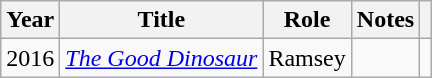<table class="wikitable">
<tr>
<th>Year</th>
<th>Title</th>
<th>Role</th>
<th>Notes</th>
<th></th>
</tr>
<tr>
<td>2016</td>
<td><em><a href='#'>The Good Dinosaur</a></em></td>
<td>Ramsey</td>
<td></td>
<td></td>
</tr>
</table>
